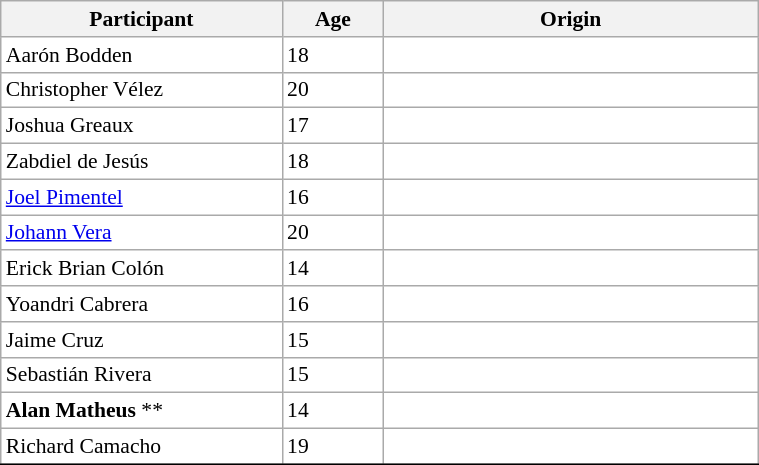<table class="wikitable" style="margin: 0 1em 0 0; background: white; border: 1px solid; border-collapse: collapse; font-size: 90%;" width=40%>
<tr>
<th width=15% bgcolor="#E8E8E8">Participant</th>
<th width=5%  bgcolor="#E8E8E8">Age</th>
<th width=20% bgcolor="#E8E8E8">Origin</th>
</tr>
<tr>
<td>Aarón Bodden</td>
<td>18</td>
<td></td>
</tr>
<tr>
<td>Christopher Vélez</td>
<td>20</td>
<td></td>
</tr>
<tr>
<td>Joshua Greaux</td>
<td>17</td>
<td></td>
</tr>
<tr>
<td>Zabdiel de Jesús</td>
<td>18</td>
<td></td>
</tr>
<tr>
<td><a href='#'>Joel Pimentel</a></td>
<td>16</td>
<td></td>
</tr>
<tr>
<td><a href='#'>Johann Vera</a></td>
<td>20</td>
<td></td>
</tr>
<tr>
<td>Erick Brian Colón</td>
<td>14</td>
<td></td>
</tr>
<tr>
<td>Yoandri Cabrera</td>
<td>16</td>
<td></td>
</tr>
<tr>
<td>Jaime Cruz</td>
<td>15</td>
<td></td>
</tr>
<tr>
<td>Sebastián Rivera</td>
<td>15</td>
<td></td>
</tr>
<tr>
<td><strong>Alan Matheus</strong> **</td>
<td>14</td>
<td></td>
</tr>
<tr>
<td>Richard Camacho</td>
<td>19</td>
<td></td>
</tr>
<tr>
</tr>
</table>
